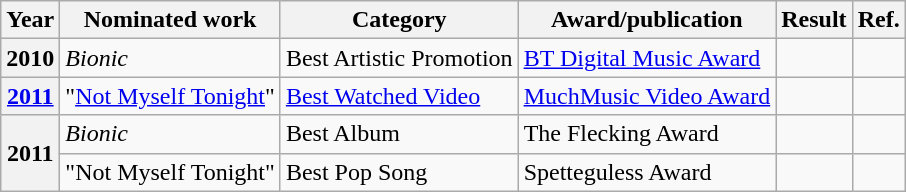<table class="wikitable sortable plainrowheaders">
<tr>
<th scope="col">Year</th>
<th scope="col">Nominated work</th>
<th scope="col">Category</th>
<th scope="col">Award/publication</th>
<th scope="col">Result</th>
<th scope="col">Ref.</th>
</tr>
<tr>
<th scope="row">2010</th>
<td><em>Bionic</em></td>
<td>Best Artistic Promotion</td>
<td><a href='#'>BT Digital Music Award</a></td>
<td></td>
<td style="text-align:center;"></td>
</tr>
<tr>
<th scope="row"><a href='#'>2011</a></th>
<td>"<a href='#'>Not Myself Tonight</a>"</td>
<td><a href='#'>Best Watched Video</a></td>
<td><a href='#'>MuchMusic Video Award</a></td>
<td></td>
<td style="text-align:center;"></td>
</tr>
<tr>
<th scope="row"; rowspan="2">2011</th>
<td><em>Bionic</em></td>
<td>Best Album</td>
<td>The Flecking Award</td>
<td></td>
<td style="text-align:center;"></td>
</tr>
<tr>
<td>"Not Myself Tonight"</td>
<td>Best Pop Song</td>
<td>Spetteguless Award</td>
<td></td>
<td style="text-align:center;"></td>
</tr>
</table>
